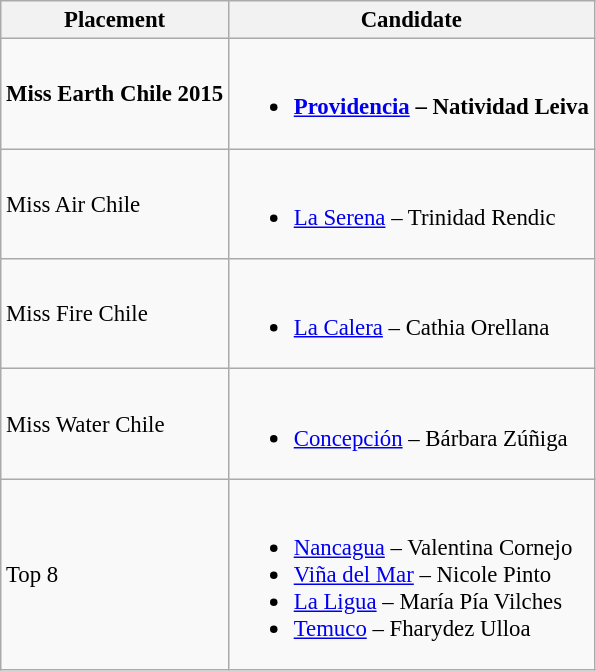<table class="wikitable sortable" style="font-size: 95%;">
<tr>
<th>Placement</th>
<th>Candidate</th>
</tr>
<tr>
<td><strong>Miss Earth Chile 2015</strong></td>
<td><br><ul><li><strong><a href='#'>Providencia</a> – Natividad Leiva</strong></li></ul></td>
</tr>
<tr>
<td>Miss Air Chile</td>
<td><br><ul><li><a href='#'>La Serena</a> – Trinidad Rendic</li></ul></td>
</tr>
<tr>
<td>Miss Fire Chile</td>
<td><br><ul><li><a href='#'>La Calera</a> – Cathia Orellana</li></ul></td>
</tr>
<tr>
<td>Miss Water Chile</td>
<td><br><ul><li><a href='#'>Concepción</a> – Bárbara Zúñiga</li></ul></td>
</tr>
<tr>
<td>Top 8</td>
<td><br><ul><li><a href='#'>Nancagua</a> – Valentina Cornejo</li><li><a href='#'>Viña del Mar</a> – Nicole Pinto</li><li><a href='#'>La Ligua</a> – María Pía Vilches</li><li><a href='#'>Temuco</a> – Fharydez Ulloa</li></ul></td>
</tr>
</table>
